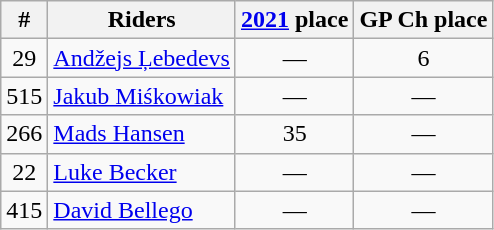<table class="wikitable" style="text-align:center">
<tr>
<th>#</th>
<th>Riders</th>
<th><a href='#'>2021</a> place</th>
<th>GP Ch place</th>
</tr>
<tr>
<td>29</td>
<td align=left> <a href='#'>Andžejs Ļebedevs</a></td>
<td>—</td>
<td>6</td>
</tr>
<tr>
<td>515</td>
<td align=left> <a href='#'>Jakub Miśkowiak</a></td>
<td>—</td>
<td>—</td>
</tr>
<tr>
<td>266</td>
<td align=left> <a href='#'>Mads Hansen</a></td>
<td>35</td>
<td>—</td>
</tr>
<tr>
<td>22</td>
<td align=left> <a href='#'>Luke Becker</a></td>
<td>—</td>
<td>—</td>
</tr>
<tr>
<td>415</td>
<td align=left> <a href='#'>David Bellego</a></td>
<td>—</td>
<td>—</td>
</tr>
</table>
